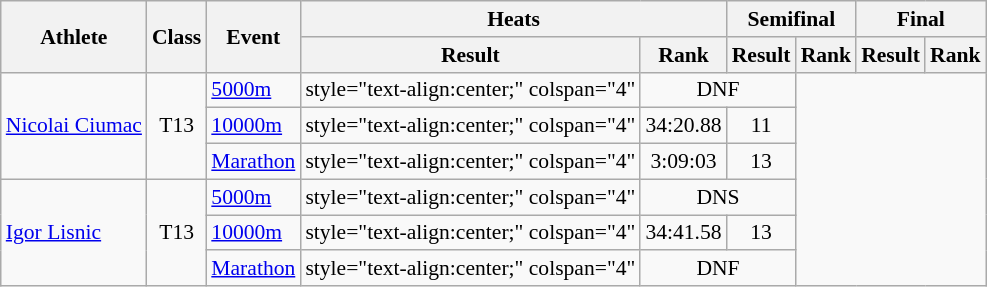<table class=wikitable style="font-size:90%">
<tr>
<th rowspan="2">Athlete</th>
<th rowspan="2">Class</th>
<th rowspan="2">Event</th>
<th colspan="2">Heats</th>
<th colspan="2">Semifinal</th>
<th colspan="2">Final</th>
</tr>
<tr>
<th>Result</th>
<th>Rank</th>
<th>Result</th>
<th>Rank</th>
<th>Result</th>
<th>Rank</th>
</tr>
<tr>
<td rowspan="3"><a href='#'>Nicolai Ciumac</a></td>
<td rowspan="3" style="text-align:center;">T13</td>
<td><a href='#'>5000m</a></td>
<td>style="text-align:center;" colspan="4" </td>
<td style="text-align:center;" colspan="2">DNF</td>
</tr>
<tr>
<td><a href='#'>10000m</a></td>
<td>style="text-align:center;" colspan="4" </td>
<td style="text-align:center;">34:20.88</td>
<td style="text-align:center;">11</td>
</tr>
<tr>
<td><a href='#'>Marathon</a></td>
<td>style="text-align:center;" colspan="4" </td>
<td style="text-align:center;">3:09:03</td>
<td style="text-align:center;">13</td>
</tr>
<tr>
<td rowspan="3"><a href='#'>Igor Lisnic</a></td>
<td rowspan="3" style="text-align:center;">T13</td>
<td><a href='#'>5000m</a></td>
<td>style="text-align:center;" colspan="4" </td>
<td style="text-align:center;" colspan="2">DNS</td>
</tr>
<tr>
<td><a href='#'>10000m</a></td>
<td>style="text-align:center;" colspan="4" </td>
<td style="text-align:center;">34:41.58</td>
<td style="text-align:center;">13</td>
</tr>
<tr>
<td><a href='#'>Marathon</a></td>
<td>style="text-align:center;" colspan="4" </td>
<td style="text-align:center;" colspan="2">DNF</td>
</tr>
</table>
